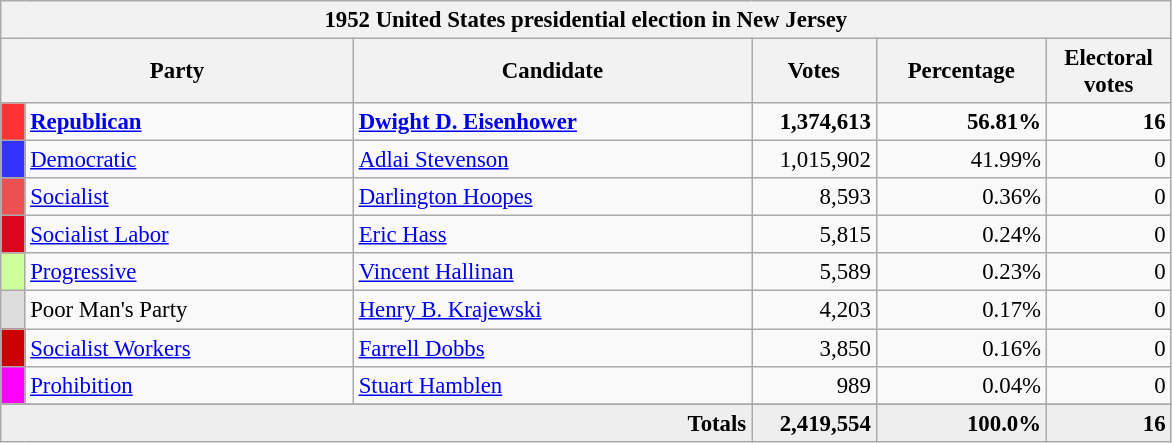<table class="wikitable" style="font-size: 95%;">
<tr>
<th colspan="6">1952 United States presidential election in New Jersey</th>
</tr>
<tr>
<th colspan="2" style="width: 15em">Party</th>
<th style="width: 17em">Candidate</th>
<th style="width: 5em">Votes</th>
<th style="width: 7em">Percentage</th>
<th style="width: 5em">Electoral votes</th>
</tr>
<tr>
<th style="background-color:#FF3333; width: 3px"></th>
<td style="width: 130px"><strong><a href='#'>Republican</a></strong></td>
<td><strong><a href='#'>Dwight D. Eisenhower</a></strong></td>
<td align="right"><strong>1,374,613</strong></td>
<td align="right"><strong>56.81%</strong></td>
<td align="right"><strong>16</strong></td>
</tr>
<tr>
<th style="background-color:#3333FF; width: 3px"></th>
<td style="width: 130px"><a href='#'>Democratic</a></td>
<td><a href='#'>Adlai Stevenson</a></td>
<td align="right">1,015,902</td>
<td align="right">41.99%</td>
<td align="right">0</td>
</tr>
<tr>
<th style="background-color:#EC5050; width: 3px"></th>
<td style="width: 130px"><a href='#'>Socialist</a></td>
<td><a href='#'>Darlington Hoopes</a></td>
<td align="right">8,593</td>
<td align="right">0.36%</td>
<td align="right">0</td>
</tr>
<tr>
<th style="background-color:#DD051D; width: 3px"></th>
<td style="width: 130px"><a href='#'>Socialist Labor</a></td>
<td><a href='#'>Eric Hass</a></td>
<td align="right">5,815</td>
<td align="right">0.24%</td>
<td align="right">0</td>
</tr>
<tr>
<th style="background-color:#CCFF99; width: 3px"></th>
<td style="width: 130px"><a href='#'>Progressive</a></td>
<td><a href='#'>Vincent Hallinan</a></td>
<td align="right">5,589</td>
<td align="right">0.23%</td>
<td align="right">0</td>
</tr>
<tr>
<th style="background-color:#DDDDDD; width: 3px"></th>
<td style="width: 130px">Poor Man's Party</td>
<td><a href='#'>Henry B. Krajewski</a></td>
<td align="right">4,203</td>
<td align="right">0.17%</td>
<td align="right">0</td>
</tr>
<tr>
<th style="background-color:#CC0000; width: 3px"></th>
<td style="width: 130px"><a href='#'>Socialist Workers</a></td>
<td><a href='#'>Farrell Dobbs</a></td>
<td align="right">3,850</td>
<td align="right">0.16%</td>
<td align="right">0</td>
</tr>
<tr>
<th style="background-color:#FF00FF; width: 3px"></th>
<td style="width: 130px"><a href='#'>Prohibition</a></td>
<td><a href='#'>Stuart Hamblen</a></td>
<td align="right">989</td>
<td align="right">0.04%</td>
<td align="right">0</td>
</tr>
<tr>
</tr>
<tr style="background:#eee; text-align:right;">
<td colspan="3"><strong>Totals</strong></td>
<td><strong>2,419,554</strong></td>
<td><strong>100.0%</strong></td>
<td><strong>16</strong></td>
</tr>
</table>
